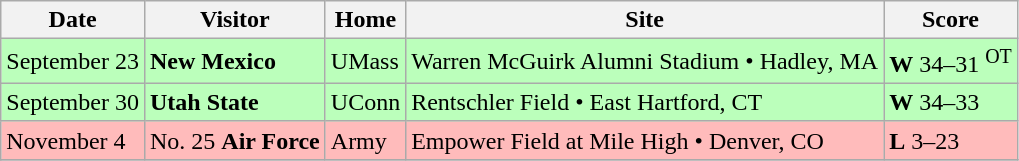<table class="wikitable">
<tr>
<th>Date</th>
<th>Visitor</th>
<th>Home</th>
<th>Site</th>
<th>Score</th>
</tr>
<tr style="background:#bfb;">
<td>September 23</td>
<td><strong>New Mexico</strong></td>
<td>UMass</td>
<td>Warren McGuirk Alumni Stadium • Hadley, MA</td>
<td><strong>W</strong> 34–31 <sup>OT</sup></td>
</tr>
<tr style="background:#bfb;">
<td>September 30</td>
<td><strong>Utah State</strong></td>
<td>UConn</td>
<td>Rentschler Field • East Hartford, CT</td>
<td><strong>W</strong> 34–33</td>
</tr>
<tr style="background:#fbb;">
<td>November 4</td>
<td>No. 25 <strong>Air Force</strong></td>
<td>Army</td>
<td>Empower Field at Mile High • Denver, CO</td>
<td><strong>L</strong> 3–23</td>
</tr>
<tr>
</tr>
</table>
